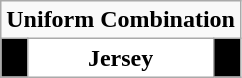<table class="wikitable">
<tr>
<td align="center" Colspan="3"><strong>Uniform Combination</strong></td>
</tr>
<tr align="center">
<th style="background:#000000;"></th>
<th style="background:#FFFFFF;">Jersey</th>
<th style="background:#000000;"></th>
</tr>
</table>
